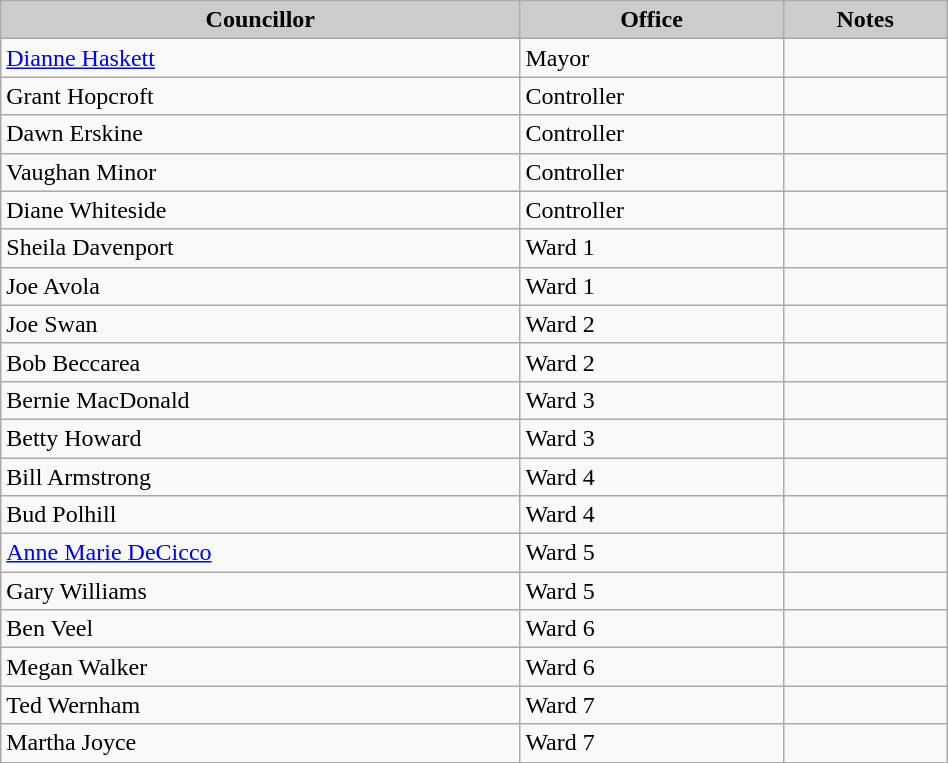<table class="wikitable" width=50%>
<tr>
<th style="background:#cccccc;"><strong>Councillor</strong></th>
<th style="background:#cccccc;"><strong>Office</strong></th>
<th style="background:#cccccc;"><strong>Notes</strong></th>
</tr>
<tr>
<td><a href='#'>Dianne Haskett</a></td>
<td>Mayor</td>
<td></td>
</tr>
<tr>
<td>Grant Hopcroft</td>
<td>Controller</td>
<td></td>
</tr>
<tr>
<td>Dawn Erskine</td>
<td>Controller</td>
<td></td>
</tr>
<tr>
<td>Vaughan Minor</td>
<td>Controller</td>
<td></td>
</tr>
<tr>
<td>Diane Whiteside</td>
<td>Controller</td>
<td></td>
</tr>
<tr>
<td>Sheila Davenport</td>
<td>Ward 1</td>
<td></td>
</tr>
<tr>
<td>Joe Avola</td>
<td>Ward 1</td>
<td></td>
</tr>
<tr>
<td>Joe Swan</td>
<td>Ward 2</td>
<td></td>
</tr>
<tr>
<td>Bob Beccarea</td>
<td>Ward 2</td>
<td></td>
</tr>
<tr>
<td>Bernie MacDonald</td>
<td>Ward 3</td>
<td></td>
</tr>
<tr>
<td>Betty Howard</td>
<td>Ward 3</td>
<td></td>
</tr>
<tr>
<td>Bill Armstrong</td>
<td>Ward 4</td>
<td></td>
</tr>
<tr>
<td>Bud Polhill</td>
<td>Ward 4</td>
<td></td>
</tr>
<tr>
<td><a href='#'>Anne Marie DeCicco</a></td>
<td>Ward 5</td>
<td></td>
</tr>
<tr>
<td>Gary Williams</td>
<td>Ward 5</td>
<td></td>
</tr>
<tr>
<td>Ben Veel</td>
<td>Ward 6</td>
<td></td>
</tr>
<tr>
<td>Megan Walker</td>
<td>Ward 6</td>
<td></td>
</tr>
<tr>
<td>Ted Wernham</td>
<td>Ward 7</td>
<td></td>
</tr>
<tr>
<td>Martha Joyce</td>
<td>Ward 7</td>
<td></td>
</tr>
</table>
